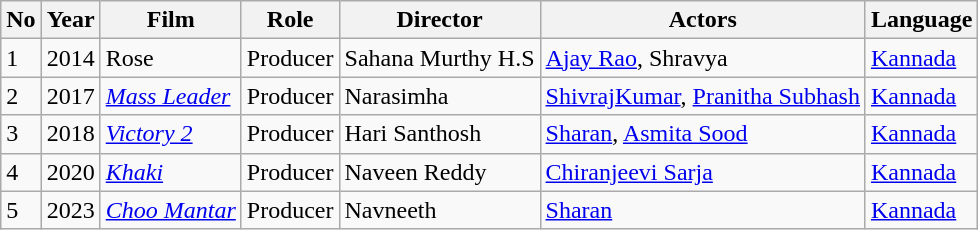<table class="wikitable sortable">
<tr>
<th>No</th>
<th>Year</th>
<th>Film</th>
<th>Role</th>
<th>Director</th>
<th>Actors</th>
<th>Language</th>
</tr>
<tr>
<td>1</td>
<td>2014</td>
<td>Rose</td>
<td>Producer</td>
<td>Sahana Murthy H.S</td>
<td><a href='#'>Ajay Rao</a>, Shravya</td>
<td><a href='#'>Kannada</a></td>
</tr>
<tr>
<td>2</td>
<td>2017</td>
<td><em><a href='#'>Mass Leader</a></em></td>
<td>Producer</td>
<td>Narasimha</td>
<td><a href='#'>ShivrajKumar</a>, <a href='#'>Pranitha Subhash</a></td>
<td><a href='#'>Kannada</a></td>
</tr>
<tr>
<td>3</td>
<td>2018</td>
<td><em><a href='#'>Victory 2</a></em></td>
<td>Producer</td>
<td>Hari Santhosh</td>
<td><a href='#'>Sharan</a>, <a href='#'>Asmita Sood</a></td>
<td><a href='#'>Kannada</a></td>
</tr>
<tr>
<td>4</td>
<td>2020</td>
<td><a href='#'><em>Khaki</em></a></td>
<td>Producer</td>
<td>Naveen Reddy</td>
<td><a href='#'>Chiranjeevi Sarja</a></td>
<td><a href='#'>Kannada</a></td>
</tr>
<tr>
<td>5</td>
<td>2023</td>
<td><em><a href='#'>Choo Mantar</a></em></td>
<td>Producer</td>
<td>Navneeth</td>
<td><a href='#'>Sharan</a></td>
<td><a href='#'>Kannada</a></td>
</tr>
</table>
